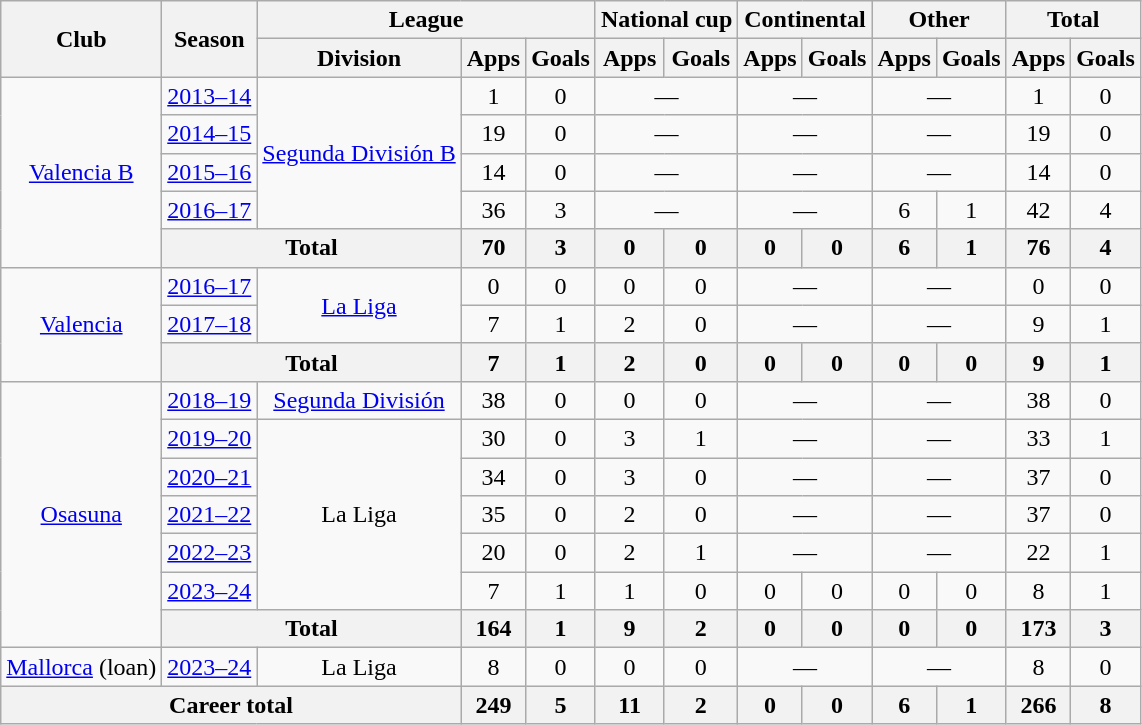<table class="wikitable" style="text-align:center">
<tr>
<th rowspan="2">Club</th>
<th rowspan="2">Season</th>
<th colspan="3">League</th>
<th colspan="2">National cup</th>
<th colspan="2">Continental</th>
<th colspan="2">Other</th>
<th colspan="2">Total</th>
</tr>
<tr>
<th>Division</th>
<th>Apps</th>
<th>Goals</th>
<th>Apps</th>
<th>Goals</th>
<th>Apps</th>
<th>Goals</th>
<th>Apps</th>
<th>Goals</th>
<th>Apps</th>
<th>Goals</th>
</tr>
<tr>
<td rowspan="5"><a href='#'>Valencia B</a></td>
<td><a href='#'>2013–14</a></td>
<td rowspan="4"><a href='#'>Segunda División B</a></td>
<td>1</td>
<td>0</td>
<td colspan="2">—</td>
<td colspan="2">—</td>
<td colspan="2">—</td>
<td>1</td>
<td>0</td>
</tr>
<tr>
<td><a href='#'>2014–15</a></td>
<td>19</td>
<td>0</td>
<td colspan="2">—</td>
<td colspan="2">—</td>
<td colspan="2">—</td>
<td>19</td>
<td>0</td>
</tr>
<tr>
<td><a href='#'>2015–16</a></td>
<td>14</td>
<td>0</td>
<td colspan="2">—</td>
<td colspan="2">—</td>
<td colspan="2">—</td>
<td>14</td>
<td>0</td>
</tr>
<tr>
<td><a href='#'>2016–17</a></td>
<td>36</td>
<td>3</td>
<td colspan="2">—</td>
<td colspan="2">—</td>
<td>6</td>
<td>1</td>
<td>42</td>
<td>4</td>
</tr>
<tr>
<th colspan="2">Total</th>
<th>70</th>
<th>3</th>
<th>0</th>
<th>0</th>
<th>0</th>
<th>0</th>
<th>6</th>
<th>1</th>
<th>76</th>
<th>4</th>
</tr>
<tr>
<td rowspan="3"><a href='#'>Valencia</a></td>
<td><a href='#'>2016–17</a></td>
<td rowspan="2"><a href='#'>La Liga</a></td>
<td>0</td>
<td>0</td>
<td>0</td>
<td>0</td>
<td colspan="2">—</td>
<td colspan="2">—</td>
<td>0</td>
<td>0</td>
</tr>
<tr>
<td><a href='#'>2017–18</a></td>
<td>7</td>
<td>1</td>
<td>2</td>
<td>0</td>
<td colspan="2">—</td>
<td colspan="2">—</td>
<td>9</td>
<td>1</td>
</tr>
<tr>
<th colspan="2">Total</th>
<th>7</th>
<th>1</th>
<th>2</th>
<th>0</th>
<th>0</th>
<th>0</th>
<th>0</th>
<th>0</th>
<th>9</th>
<th>1</th>
</tr>
<tr>
<td rowspan="7"><a href='#'>Osasuna</a></td>
<td><a href='#'>2018–19</a></td>
<td><a href='#'>Segunda División</a></td>
<td>38</td>
<td>0</td>
<td>0</td>
<td>0</td>
<td colspan="2">—</td>
<td colspan="2">—</td>
<td>38</td>
<td>0</td>
</tr>
<tr>
<td><a href='#'>2019–20</a></td>
<td rowspan="5">La Liga</td>
<td>30</td>
<td>0</td>
<td>3</td>
<td>1</td>
<td colspan="2">—</td>
<td colspan="2">—</td>
<td>33</td>
<td>1</td>
</tr>
<tr>
<td><a href='#'>2020–21</a></td>
<td>34</td>
<td>0</td>
<td>3</td>
<td>0</td>
<td colspan="2">—</td>
<td colspan="2">—</td>
<td>37</td>
<td>0</td>
</tr>
<tr>
<td><a href='#'>2021–22</a></td>
<td>35</td>
<td>0</td>
<td>2</td>
<td>0</td>
<td colspan="2">—</td>
<td colspan="2">—</td>
<td>37</td>
<td>0</td>
</tr>
<tr>
<td><a href='#'>2022–23</a></td>
<td>20</td>
<td>0</td>
<td>2</td>
<td>1</td>
<td colspan="2">—</td>
<td colspan="2">—</td>
<td>22</td>
<td>1</td>
</tr>
<tr>
<td><a href='#'>2023–24</a></td>
<td>7</td>
<td>1</td>
<td>1</td>
<td>0</td>
<td>0</td>
<td>0</td>
<td>0</td>
<td>0</td>
<td>8</td>
<td>1</td>
</tr>
<tr>
<th colspan="2">Total</th>
<th>164</th>
<th>1</th>
<th>9</th>
<th>2</th>
<th>0</th>
<th>0</th>
<th>0</th>
<th>0</th>
<th>173</th>
<th>3</th>
</tr>
<tr>
<td><a href='#'>Mallorca</a> (loan)</td>
<td><a href='#'>2023–24</a></td>
<td>La Liga</td>
<td>8</td>
<td>0</td>
<td>0</td>
<td>0</td>
<td colspan="2">—</td>
<td colspan="2">—</td>
<td>8</td>
<td>0</td>
</tr>
<tr>
<th colspan="3">Career total</th>
<th>249</th>
<th>5</th>
<th>11</th>
<th>2</th>
<th>0</th>
<th>0</th>
<th>6</th>
<th>1</th>
<th>266</th>
<th>8</th>
</tr>
</table>
